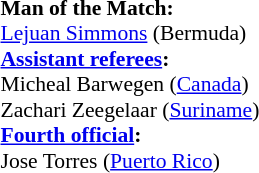<table width=50% style="font-size:90%">
<tr>
<td><br><strong>Man of the Match:</strong>
<br><a href='#'>Lejuan Simmons</a> (Bermuda)<br><strong><a href='#'>Assistant referees</a>:</strong>
<br>Micheal Barwegen (<a href='#'>Canada</a>)
<br>Zachari Zeegelaar (<a href='#'>Suriname</a>)
<br><strong><a href='#'>Fourth official</a>:</strong>
<br>Jose Torres (<a href='#'>Puerto Rico</a>)</td>
</tr>
</table>
